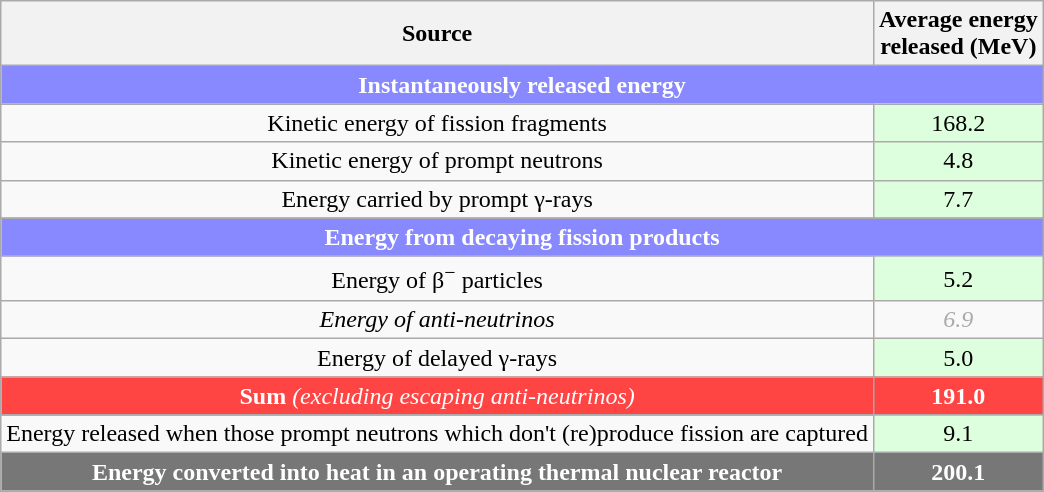<table class="wikitable" style="text-align:center">
<tr>
<th>Source</th>
<th>Average energy<br>released (MeV)</th>
</tr>
<tr>
<td colspan="2" style="background:#88F; color:#FFF;"><strong>Instantaneously released energy</strong></td>
</tr>
<tr>
<td>Kinetic energy of fission fragments</td>
<td style="background:#DFD;" style="text-align:center">168.2</td>
</tr>
<tr>
<td>Kinetic energy of prompt neutrons</td>
<td style="background:#DFD;" style="text-align:center">4.8</td>
</tr>
<tr>
<td>Energy carried by prompt γ-rays</td>
<td style="background:#DFD;" style="text-align:center">7.7</td>
</tr>
<tr>
<td colspan="2" style="background:#88F; color:#FFF;"><strong>Energy from decaying fission products</strong></td>
</tr>
<tr>
<td>Energy of β<sup>−</sup> particles</td>
<td style="background:#DFD;" style="text-align:center">5.2</td>
</tr>
<tr>
<td><em>Energy of anti-neutrinos</em></td>
<td style="color:#AAA;" style="text-align:center"><em>6.9</em></td>
</tr>
<tr>
<td>Energy of delayed γ-rays</td>
<td style="background:#DFD;" style="text-align:center">5.0</td>
</tr>
<tr>
<td style="background:#F44;color:#FFF;"><strong>Sum</strong> <em>(excluding escaping anti-neutrinos)</em></td>
<td style="background:#F44;color:#FFF;" style="text-align:center"><strong>191.0</strong></td>
</tr>
<tr>
<td>Energy released when those prompt neutrons which don't (re)produce fission are captured</td>
<td style="background:#DFD;" style="text-align:center">9.1</td>
</tr>
<tr>
<td style="background:#777;color:#FFF;"><strong>Energy converted into heat in an operating thermal nuclear reactor</strong></td>
<td style="background:#777;color:#FFF;" style="text-align:center"><strong>200.1</strong></td>
</tr>
</table>
